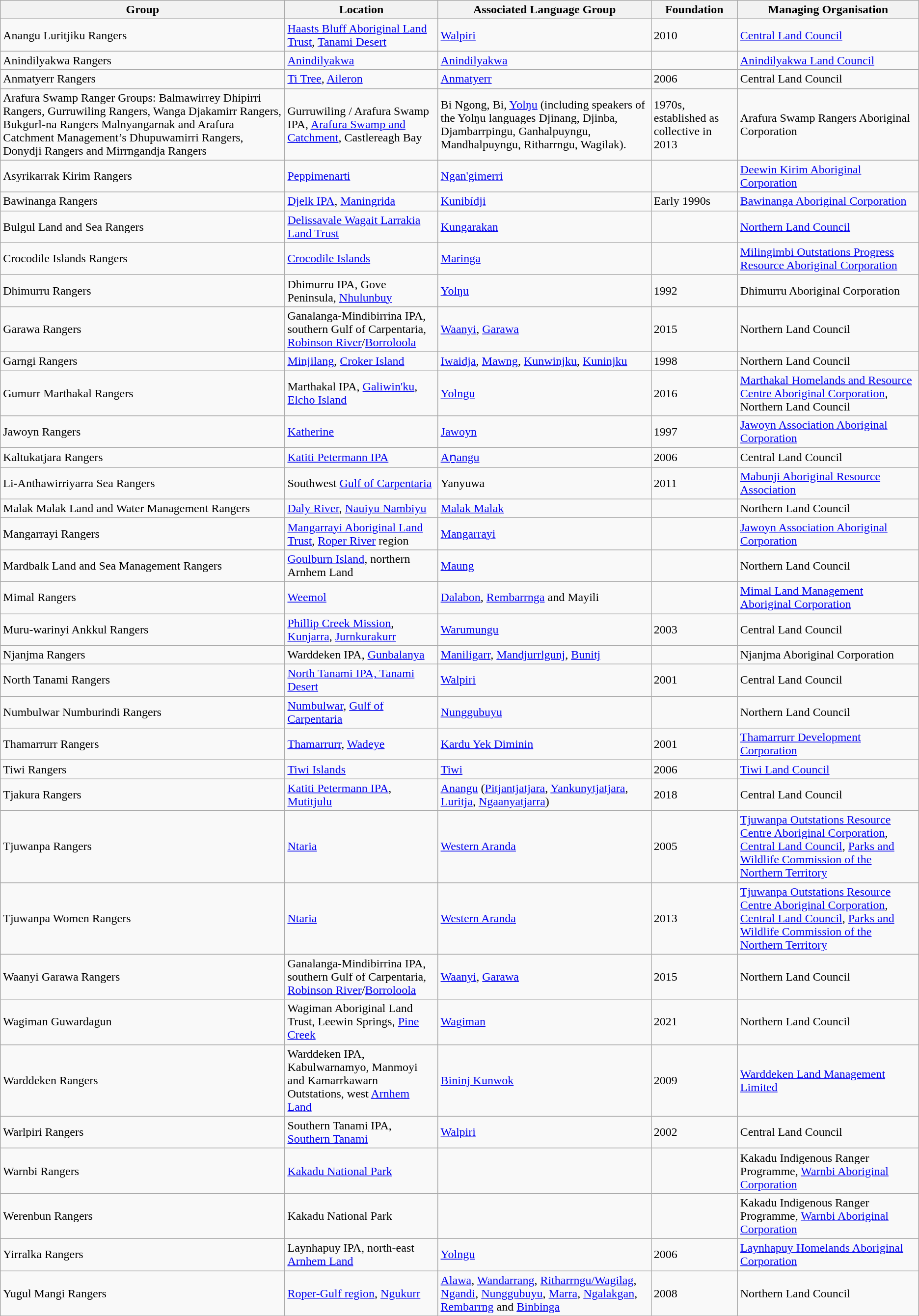<table class="wikitable">
<tr>
<th>Group</th>
<th>Location</th>
<th>Associated Language Group</th>
<th>Foundation</th>
<th>Managing Organisation</th>
</tr>
<tr>
<td>Anangu Luritjiku Rangers</td>
<td><a href='#'>Haasts Bluff Aboriginal Land Trust</a>, <a href='#'>Tanami Desert</a></td>
<td><a href='#'>Walpiri</a></td>
<td>2010</td>
<td><a href='#'>Central Land Council</a></td>
</tr>
<tr>
<td>Anindilyakwa Rangers</td>
<td><a href='#'>Anindilyakwa</a></td>
<td><a href='#'>Anindilyakwa</a></td>
<td></td>
<td><a href='#'>Anindilyakwa Land Council</a></td>
</tr>
<tr>
<td>Anmatyerr Rangers</td>
<td><a href='#'>Ti Tree</a>, <a href='#'>Aileron</a></td>
<td><a href='#'>Anmatyerr</a></td>
<td>2006</td>
<td>Central Land Council</td>
</tr>
<tr>
<td>Arafura Swamp Ranger Groups: Balmawirrey Dhipirri Rangers, Gurruwiling Rangers, Wanga Djakamirr Rangers, Bukgurl-na Rangers Malnyangarnak and Arafura Catchment Management’s Dhupuwamirri Rangers, Donydji Rangers and Mirrngandja Rangers</td>
<td>Gurruwiling / Arafura Swamp IPA, <a href='#'>Arafura Swamp and Catchment</a>, Castlereagh Bay</td>
<td>Bi Ngong, Bi, <a href='#'>Yolŋu</a> (including speakers of the Yolŋu languages Djinang, Djinba, Djambarrpingu, Ganhalpuyngu, Mandhalpuyngu, Ritharrngu, Wagilak).</td>
<td>1970s, established as collective in 2013</td>
<td>Arafura Swamp Rangers Aboriginal Corporation</td>
</tr>
<tr>
<td>Asyrikarrak Kirim Rangers</td>
<td><a href='#'>Peppimenarti</a></td>
<td><a href='#'>Ngan'gimerri</a></td>
<td></td>
<td><a href='#'>Deewin Kirim Aboriginal Corporation</a></td>
</tr>
<tr>
<td>Bawinanga Rangers</td>
<td><a href='#'>Djelk IPA</a>, <a href='#'>Maningrida</a></td>
<td><a href='#'>Kunibídji</a></td>
<td>Early 1990s</td>
<td><a href='#'>Bawinanga Aboriginal Corporation</a></td>
</tr>
<tr>
<td>Bulgul Land and Sea Rangers</td>
<td><a href='#'>Delissavale Wagait Larrakia Land Trust</a></td>
<td><a href='#'>Kungarakan</a></td>
<td></td>
<td><a href='#'>Northern Land Council</a></td>
</tr>
<tr>
<td>Crocodile Islands Rangers</td>
<td><a href='#'>Crocodile Islands</a></td>
<td><a href='#'>Maringa</a></td>
<td></td>
<td><a href='#'>Milingimbi Outstations Progress Resource Aboriginal Corporation</a></td>
</tr>
<tr>
<td>Dhimurru Rangers</td>
<td>Dhimurru IPA, Gove Peninsula, <a href='#'>Nhulunbuy</a></td>
<td><a href='#'>Yolŋu</a></td>
<td>1992</td>
<td>Dhimurru Aboriginal Corporation</td>
</tr>
<tr>
<td>Garawa Rangers</td>
<td>Ganalanga-Mindibirrina IPA, southern Gulf of Carpentaria, <a href='#'>Robinson River</a>/<a href='#'>Borroloola</a></td>
<td><a href='#'>Waanyi</a>, <a href='#'>Garawa</a></td>
<td>2015</td>
<td>Northern Land Council</td>
</tr>
<tr>
<td>Garngi Rangers</td>
<td><a href='#'>Minjilang</a>, <a href='#'>Croker Island</a></td>
<td><a href='#'>Iwaidja</a>, <a href='#'>Mawng</a>, <a href='#'>Kunwinjku</a>, <a href='#'>Kuninjku</a></td>
<td>1998</td>
<td>Northern Land Council</td>
</tr>
<tr>
<td>Gumurr Marthakal Rangers</td>
<td>Marthakal IPA, <a href='#'>Galiwin'ku</a>, <a href='#'>Elcho Island</a></td>
<td><a href='#'>Yolngu</a></td>
<td>2016</td>
<td><a href='#'>Marthakal Homelands and Resource Centre Aboriginal Corporation</a>, Northern Land Council</td>
</tr>
<tr>
<td>Jawoyn Rangers</td>
<td><a href='#'>Katherine</a></td>
<td><a href='#'>Jawoyn</a></td>
<td>1997</td>
<td><a href='#'>Jawoyn Association Aboriginal Corporation</a></td>
</tr>
<tr>
<td>Kaltukatjara Rangers</td>
<td><a href='#'>Katiti Petermann IPA</a></td>
<td><a href='#'>Aṉangu</a></td>
<td>2006</td>
<td>Central Land Council</td>
</tr>
<tr>
<td>Li-Anthawirriyarra Sea Rangers</td>
<td>Southwest <a href='#'>Gulf of Carpentaria</a></td>
<td>Yanyuwa</td>
<td>2011</td>
<td><a href='#'>Mabunji Aboriginal Resource Association</a></td>
</tr>
<tr>
<td>Malak Malak Land and Water Management Rangers</td>
<td><a href='#'>Daly River</a>, <a href='#'>Nauiyu Nambiyu</a></td>
<td><a href='#'>Malak Malak</a></td>
<td></td>
<td>Northern Land Council</td>
</tr>
<tr>
<td>Mangarrayi Rangers</td>
<td><a href='#'>Mangarrayi Aboriginal Land Trust</a>, <a href='#'>Roper River</a> region</td>
<td><a href='#'>Mangarrayi</a></td>
<td></td>
<td><a href='#'>Jawoyn Association Aboriginal Corporation</a></td>
</tr>
<tr>
<td>Mardbalk Land and Sea Management Rangers</td>
<td><a href='#'>Goulburn Island</a>, northern Arnhem Land</td>
<td><a href='#'>Maung</a></td>
<td></td>
<td>Northern Land Council</td>
</tr>
<tr>
<td>Mimal Rangers</td>
<td><a href='#'>Weemol</a></td>
<td><a href='#'>Dalabon</a>, <a href='#'>Rembarrnga</a> and Mayili</td>
<td></td>
<td><a href='#'>Mimal Land Management Aboriginal Corporation</a></td>
</tr>
<tr>
<td>Muru-warinyi Ankkul Rangers</td>
<td><a href='#'>Phillip Creek Mission</a>, <a href='#'>Kunjarra</a>, <a href='#'>Jurnkurakurr</a></td>
<td><a href='#'>Warumungu</a></td>
<td>2003</td>
<td>Central Land Council</td>
</tr>
<tr>
<td>Njanjma Rangers</td>
<td>Warddeken IPA, <a href='#'>Gunbalanya</a></td>
<td><a href='#'>Maniligarr</a>, <a href='#'>Mandjurrlgunj</a>, <a href='#'>Bunitj</a></td>
<td></td>
<td>Njanjma Aboriginal Corporation</td>
</tr>
<tr>
<td>North Tanami Rangers</td>
<td><a href='#'>North Tanami IPA, Tanami Desert</a></td>
<td><a href='#'>Walpiri</a></td>
<td>2001</td>
<td>Central Land Council</td>
</tr>
<tr>
<td>Numbulwar Numburindi Rangers</td>
<td><a href='#'>Numbulwar</a>, <a href='#'>Gulf of Carpentaria</a></td>
<td><a href='#'>Nunggubuyu</a></td>
<td></td>
<td>Northern Land Council</td>
</tr>
<tr>
<td>Thamarrurr Rangers</td>
<td><a href='#'>Thamarrurr</a>, <a href='#'>Wadeye</a></td>
<td><a href='#'>Kardu Yek Diminin</a></td>
<td>2001</td>
<td><a href='#'>Thamarrurr Development Corporation</a></td>
</tr>
<tr>
<td>Tiwi Rangers</td>
<td><a href='#'>Tiwi Islands</a></td>
<td><a href='#'>Tiwi</a></td>
<td>2006</td>
<td><a href='#'>Tiwi Land Council</a></td>
</tr>
<tr>
<td>Tjakura Rangers</td>
<td><a href='#'>Katiti Petermann IPA</a>, <a href='#'>Mutitjulu</a></td>
<td><a href='#'>Anangu</a> (<a href='#'>Pitjantjatjara</a>, <a href='#'>Yankunytjatjara</a>, <a href='#'>Luritja</a>, <a href='#'>Ngaanyatjarra</a>)</td>
<td>2018</td>
<td>Central Land Council</td>
</tr>
<tr>
<td>Tjuwanpa Rangers</td>
<td><a href='#'>Ntaria</a></td>
<td><a href='#'>Western Aranda</a></td>
<td>2005</td>
<td><a href='#'>Tjuwanpa Outstations Resource Centre Aboriginal Corporation</a>, <a href='#'>Central Land Council</a>, <a href='#'>Parks and Wildlife Commission of the Northern Territory</a></td>
</tr>
<tr>
<td>Tjuwanpa Women Rangers</td>
<td><a href='#'>Ntaria</a></td>
<td><a href='#'>Western Aranda</a></td>
<td>2013</td>
<td><a href='#'>Tjuwanpa Outstations Resource Centre Aboriginal Corporation</a>, <a href='#'>Central Land Council</a>, <a href='#'>Parks and Wildlife Commission of the Northern Territory</a></td>
</tr>
<tr>
<td>Waanyi Garawa Rangers</td>
<td>Ganalanga-Mindibirrina IPA, southern Gulf of Carpentaria, <a href='#'>Robinson River</a>/<a href='#'>Borroloola</a></td>
<td><a href='#'>Waanyi</a>, <a href='#'>Garawa</a></td>
<td>2015</td>
<td>Northern Land Council</td>
</tr>
<tr>
<td>Wagiman Guwardagun</td>
<td>Wagiman Aboriginal Land Trust, Leewin Springs, <a href='#'>Pine Creek</a></td>
<td><a href='#'>Wagiman</a></td>
<td>2021</td>
<td>Northern Land Council</td>
</tr>
<tr>
<td>Warddeken Rangers</td>
<td>Warddeken IPA, Kabulwarnamyo, Manmoyi and Kamarrkawarn Outstations, west <a href='#'>Arnhem Land</a></td>
<td><a href='#'>Bininj Kunwok</a></td>
<td>2009</td>
<td><a href='#'>Warddeken Land Management Limited</a></td>
</tr>
<tr>
<td>Warlpiri Rangers</td>
<td>Southern Tanami IPA, <a href='#'>Southern Tanami</a></td>
<td><a href='#'>Walpiri</a></td>
<td>2002</td>
<td>Central Land Council</td>
</tr>
<tr>
<td>Warnbi Rangers</td>
<td><a href='#'>Kakadu National Park</a></td>
<td></td>
<td></td>
<td>Kakadu Indigenous Ranger Programme, <a href='#'>Warnbi Aboriginal Corporation</a></td>
</tr>
<tr>
<td>Werenbun Rangers</td>
<td>Kakadu National Park</td>
<td></td>
<td></td>
<td>Kakadu Indigenous Ranger Programme, <a href='#'>Warnbi Aboriginal Corporation</a></td>
</tr>
<tr>
<td>Yirralka Rangers</td>
<td>Laynhapuy IPA, north-east <a href='#'>Arnhem Land</a></td>
<td><a href='#'>Yolngu</a></td>
<td>2006</td>
<td><a href='#'>Laynhapuy Homelands Aboriginal Corporation</a></td>
</tr>
<tr>
<td>Yugul Mangi Rangers</td>
<td><a href='#'>Roper-Gulf region</a>, <a href='#'>Ngukurr</a></td>
<td><a href='#'>Alawa</a>, <a href='#'>Wandarrang</a>, <a href='#'>Ritharrngu/Wagilag</a>, <a href='#'>Ngandi</a>, <a href='#'>Nunggubuyu</a>, <a href='#'>Marra</a>, <a href='#'>Ngalakgan</a>, <a href='#'>Rembarrng</a> and <a href='#'>Binbinga</a></td>
<td>2008</td>
<td>Northern Land Council</td>
</tr>
</table>
